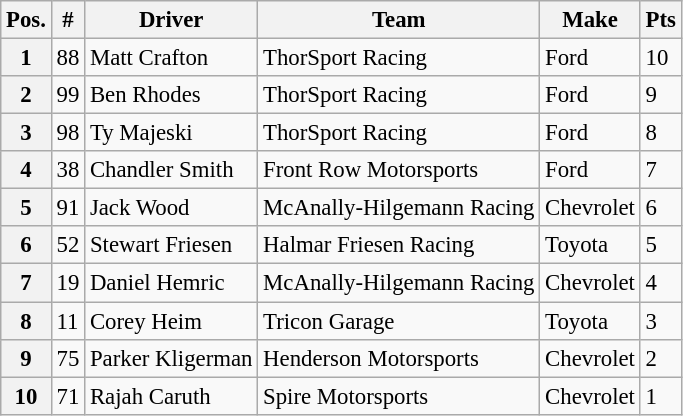<table class="wikitable" style="font-size:95%">
<tr>
<th>Pos.</th>
<th>#</th>
<th>Driver</th>
<th>Team</th>
<th>Make</th>
<th>Pts</th>
</tr>
<tr>
<th>1</th>
<td>88</td>
<td>Matt Crafton</td>
<td>ThorSport Racing</td>
<td>Ford</td>
<td>10</td>
</tr>
<tr>
<th>2</th>
<td>99</td>
<td>Ben Rhodes</td>
<td>ThorSport Racing</td>
<td>Ford</td>
<td>9</td>
</tr>
<tr>
<th>3</th>
<td>98</td>
<td>Ty Majeski</td>
<td>ThorSport Racing</td>
<td>Ford</td>
<td>8</td>
</tr>
<tr>
<th>4</th>
<td>38</td>
<td>Chandler Smith</td>
<td>Front Row Motorsports</td>
<td>Ford</td>
<td>7</td>
</tr>
<tr>
<th>5</th>
<td>91</td>
<td>Jack Wood</td>
<td>McAnally-Hilgemann Racing</td>
<td>Chevrolet</td>
<td>6</td>
</tr>
<tr>
<th>6</th>
<td>52</td>
<td>Stewart Friesen</td>
<td>Halmar Friesen Racing</td>
<td>Toyota</td>
<td>5</td>
</tr>
<tr>
<th>7</th>
<td>19</td>
<td>Daniel Hemric</td>
<td>McAnally-Hilgemann Racing</td>
<td>Chevrolet</td>
<td>4</td>
</tr>
<tr>
<th>8</th>
<td>11</td>
<td>Corey Heim</td>
<td>Tricon Garage</td>
<td>Toyota</td>
<td>3</td>
</tr>
<tr>
<th>9</th>
<td>75</td>
<td>Parker Kligerman</td>
<td>Henderson Motorsports</td>
<td>Chevrolet</td>
<td>2</td>
</tr>
<tr>
<th>10</th>
<td>71</td>
<td>Rajah Caruth</td>
<td>Spire Motorsports</td>
<td>Chevrolet</td>
<td>1</td>
</tr>
</table>
